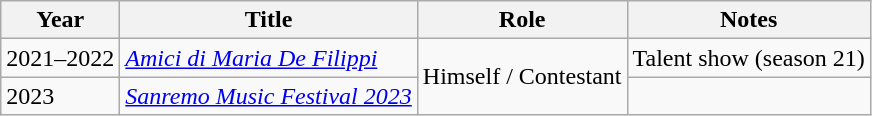<table class="wikitable">
<tr>
<th>Year</th>
<th>Title</th>
<th>Role</th>
<th>Notes</th>
</tr>
<tr>
<td>2021–2022</td>
<td><em><a href='#'>Amici di Maria De Filippi</a></em></td>
<td rowspan="2">Himself / Contestant</td>
<td>Talent show (season 21)</td>
</tr>
<tr>
<td>2023</td>
<td><em><a href='#'>Sanremo Music Festival 2023</a></em></td>
<td></td>
</tr>
</table>
